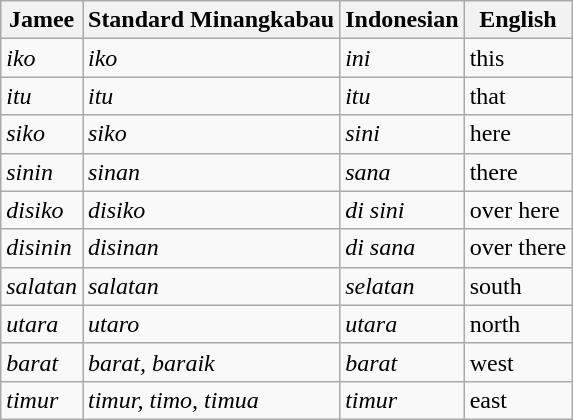<table class="wikitable">
<tr>
<th>Jamee</th>
<th>Standard Minangkabau</th>
<th>Indonesian</th>
<th>English</th>
</tr>
<tr>
<td><em>iko</em></td>
<td><em>iko</em></td>
<td><em>ini</em></td>
<td>this</td>
</tr>
<tr>
<td><em>itu</em></td>
<td><em>itu</em></td>
<td><em>itu</em></td>
<td>that</td>
</tr>
<tr>
<td><em>siko</em></td>
<td><em>siko</em></td>
<td><em>sini</em></td>
<td>here</td>
</tr>
<tr>
<td><em>sinin</em></td>
<td><em>sinan</em></td>
<td><em>sana</em></td>
<td>there</td>
</tr>
<tr>
<td><em>disiko</em></td>
<td><em>disiko</em></td>
<td><em>di sini</em></td>
<td>over here</td>
</tr>
<tr>
<td><em>disinin</em></td>
<td><em>disinan</em></td>
<td><em>di sana</em></td>
<td>over there</td>
</tr>
<tr>
<td><em>salatan</em></td>
<td><em>salatan</em></td>
<td><em>selatan</em></td>
<td>south</td>
</tr>
<tr>
<td><em>utara</em></td>
<td><em>utaro</em></td>
<td><em>utara</em></td>
<td>north</td>
</tr>
<tr>
<td><em>barat</em></td>
<td><em>barat, baraik</em></td>
<td><em>barat</em></td>
<td>west</td>
</tr>
<tr>
<td><em>timur</em></td>
<td><em>timur, timo, timua</em></td>
<td><em>timur</em></td>
<td>east</td>
</tr>
</table>
